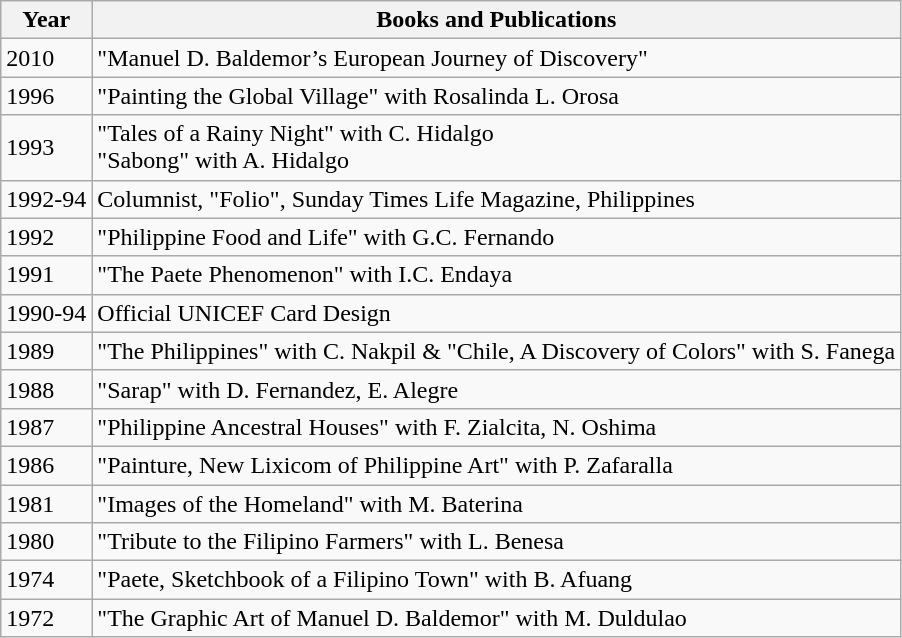<table class="wikitable">
<tr>
<th>Year</th>
<th>Books and Publications</th>
</tr>
<tr>
<td>2010</td>
<td>"Manuel D. Baldemor’s European Journey of Discovery"</td>
</tr>
<tr>
<td>1996</td>
<td>"Painting the Global Village" with Rosalinda L. Orosa</td>
</tr>
<tr>
<td>1993</td>
<td>"Tales of a Rainy Night" with C. Hidalgo<br>"Sabong" with A. Hidalgo</td>
</tr>
<tr>
<td>1992-94</td>
<td>Columnist, "Folio", Sunday Times Life Magazine, Philippines</td>
</tr>
<tr>
<td>1992</td>
<td>"Philippine Food and Life" with G.C. Fernando </td>
</tr>
<tr>
<td>1991</td>
<td>"The Paete Phenomenon" with I.C. Endaya</td>
</tr>
<tr>
<td>1990-94</td>
<td>Official UNICEF Card Design</td>
</tr>
<tr>
<td>1989</td>
<td>"The Philippines" with C. Nakpil & "Chile, A Discovery of Colors" with S. Fanega</td>
</tr>
<tr>
<td>1988</td>
<td>"Sarap" with D. Fernandez, E. Alegre</td>
</tr>
<tr>
<td>1987</td>
<td>"Philippine Ancestral Houses" with F. Zialcita, N. Oshima</td>
</tr>
<tr>
<td>1986</td>
<td>"Painture, New Lixicom of Philippine Art" with P. Zafaralla</td>
</tr>
<tr>
<td>1981</td>
<td>"Images of the Homeland" with M. Baterina</td>
</tr>
<tr>
<td>1980</td>
<td>"Tribute to the Filipino Farmers" with L. Benesa</td>
</tr>
<tr>
<td>1974</td>
<td>"Paete, Sketchbook of a Filipino Town" with B. Afuang</td>
</tr>
<tr>
<td>1972</td>
<td>"The Graphic Art of Manuel D. Baldemor" with M. Duldulao</td>
</tr>
</table>
